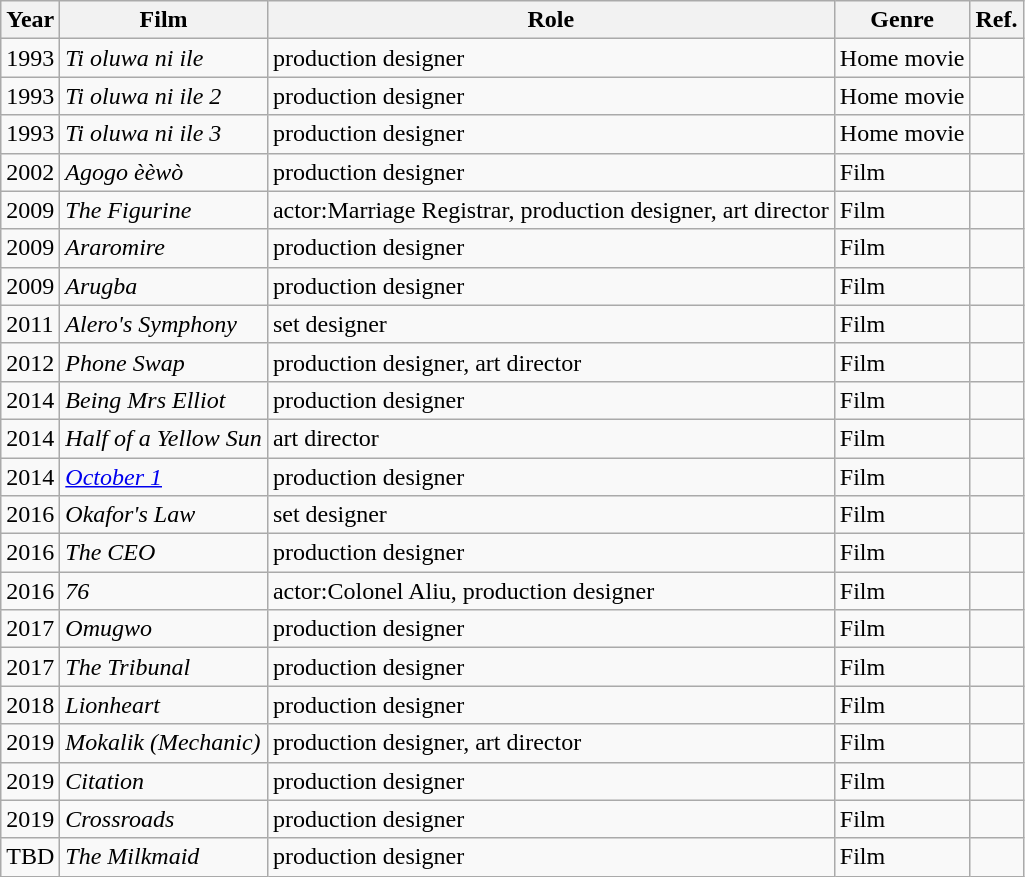<table class="wikitable">
<tr>
<th>Year</th>
<th>Film</th>
<th>Role</th>
<th>Genre</th>
<th>Ref.</th>
</tr>
<tr>
<td>1993</td>
<td><em>Ti oluwa ni ile</em></td>
<td>production designer</td>
<td>Home movie</td>
<td></td>
</tr>
<tr>
<td>1993</td>
<td><em>Ti oluwa ni ile 2</em></td>
<td>production designer</td>
<td>Home movie</td>
<td></td>
</tr>
<tr>
<td>1993</td>
<td><em>Ti oluwa ni ile 3</em></td>
<td>production designer</td>
<td>Home movie</td>
<td></td>
</tr>
<tr>
<td>2002</td>
<td><em>Agogo èèwò</em></td>
<td>production designer</td>
<td>Film</td>
<td></td>
</tr>
<tr>
<td>2009</td>
<td><em>The Figurine</em></td>
<td>actor:Marriage Registrar, production designer, art director</td>
<td>Film</td>
<td></td>
</tr>
<tr>
<td>2009</td>
<td><em>Araromire</em></td>
<td>production designer</td>
<td>Film</td>
<td></td>
</tr>
<tr>
<td>2009</td>
<td><em>Arugba</em></td>
<td>production designer</td>
<td>Film</td>
<td></td>
</tr>
<tr>
<td>2011</td>
<td><em>Alero's Symphony</em></td>
<td>set designer</td>
<td>Film</td>
<td></td>
</tr>
<tr>
<td>2012</td>
<td><em>Phone Swap</em></td>
<td>production designer, art director</td>
<td>Film</td>
<td></td>
</tr>
<tr>
<td>2014</td>
<td><em>Being Mrs Elliot</em></td>
<td>production designer</td>
<td>Film</td>
<td></td>
</tr>
<tr>
<td>2014</td>
<td><em>Half of a Yellow Sun</em></td>
<td>art director</td>
<td>Film</td>
<td></td>
</tr>
<tr>
<td>2014</td>
<td><em><a href='#'>October 1</a></em></td>
<td>production designer</td>
<td>Film</td>
<td></td>
</tr>
<tr>
<td>2016</td>
<td><em>Okafor's Law</em></td>
<td>set designer</td>
<td>Film</td>
<td></td>
</tr>
<tr>
<td>2016</td>
<td><em>The CEO</em></td>
<td>production designer</td>
<td>Film</td>
<td></td>
</tr>
<tr>
<td>2016</td>
<td><em>76</em></td>
<td>actor:Colonel Aliu, production designer</td>
<td>Film</td>
<td></td>
</tr>
<tr>
<td>2017</td>
<td><em>Omugwo</em></td>
<td>production designer</td>
<td>Film</td>
<td></td>
</tr>
<tr>
<td>2017</td>
<td><em>The Tribunal</em></td>
<td>production designer</td>
<td>Film</td>
<td></td>
</tr>
<tr>
<td>2018</td>
<td><em>Lionheart</em></td>
<td>production designer</td>
<td>Film</td>
<td></td>
</tr>
<tr>
<td>2019</td>
<td><em>Mokalik (Mechanic)</em></td>
<td>production designer, art director</td>
<td>Film</td>
<td></td>
</tr>
<tr>
<td>2019</td>
<td><em>Citation</em></td>
<td>production designer</td>
<td>Film</td>
<td></td>
</tr>
<tr>
<td>2019</td>
<td><em>Crossroads</em></td>
<td>production designer</td>
<td>Film</td>
<td></td>
</tr>
<tr>
<td>TBD</td>
<td><em>The Milkmaid</em></td>
<td>production designer</td>
<td>Film</td>
<td></td>
</tr>
</table>
